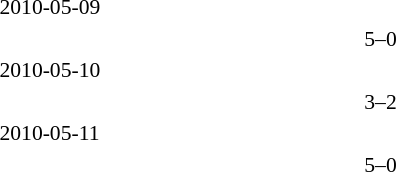<table style="font-size:90%">
<tr>
<th width=200></th>
<th width=100></th>
<th width=200></th>
</tr>
<tr>
<td colspan=3>2010-05-09</td>
</tr>
<tr>
<td align=right></td>
<td align=center>5–0</td>
<td></td>
</tr>
<tr>
<td colspan=3>2010-05-10</td>
</tr>
<tr>
<td align=right></td>
<td align=center>3–2</td>
<td></td>
</tr>
<tr>
<td colspan=3>2010-05-11</td>
</tr>
<tr>
<td align=right></td>
<td align=center>5–0</td>
<td></td>
</tr>
</table>
